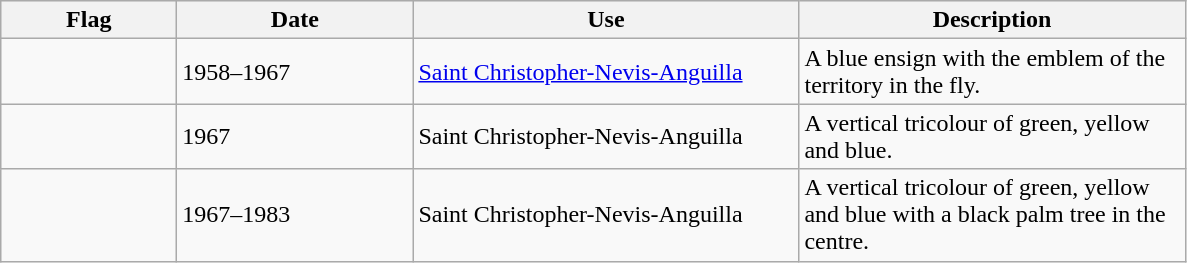<table class="wikitable">
<tr style="background:#efefef;">
<th style="width:110px;">Flag</th>
<th style="width:150px;">Date</th>
<th style="width:250px;">Use</th>
<th style="width:250px;">Description</th>
</tr>
<tr>
<td></td>
<td>1958–1967</td>
<td><a href='#'>Saint Christopher-Nevis-Anguilla</a></td>
<td>A blue ensign with the emblem of the territory in the fly.</td>
</tr>
<tr>
<td></td>
<td>1967</td>
<td>Saint Christopher-Nevis-Anguilla</td>
<td>A vertical tricolour of green, yellow and blue.</td>
</tr>
<tr>
<td></td>
<td>1967–1983</td>
<td>Saint Christopher-Nevis-Anguilla</td>
<td>A vertical tricolour of green, yellow and blue with a black palm tree in the centre.</td>
</tr>
</table>
